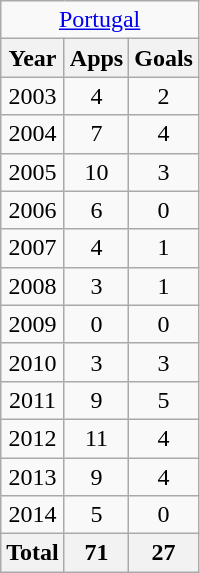<table class="wikitable" style="text-align:center">
<tr>
<td colspan="3"><a href='#'>Portugal</a></td>
</tr>
<tr>
<th>Year</th>
<th>Apps</th>
<th>Goals</th>
</tr>
<tr>
<td>2003</td>
<td>4</td>
<td>2</td>
</tr>
<tr>
<td>2004</td>
<td>7</td>
<td>4</td>
</tr>
<tr>
<td>2005</td>
<td>10</td>
<td>3</td>
</tr>
<tr>
<td>2006</td>
<td>6</td>
<td>0</td>
</tr>
<tr>
<td>2007</td>
<td>4</td>
<td>1</td>
</tr>
<tr>
<td>2008</td>
<td>3</td>
<td>1</td>
</tr>
<tr>
<td>2009</td>
<td>0</td>
<td>0</td>
</tr>
<tr>
<td>2010</td>
<td>3</td>
<td>3</td>
</tr>
<tr>
<td>2011</td>
<td>9</td>
<td>5</td>
</tr>
<tr>
<td>2012</td>
<td>11</td>
<td>4</td>
</tr>
<tr>
<td>2013</td>
<td>9</td>
<td>4</td>
</tr>
<tr>
<td>2014</td>
<td>5</td>
<td>0</td>
</tr>
<tr>
<th>Total</th>
<th>71</th>
<th>27</th>
</tr>
</table>
